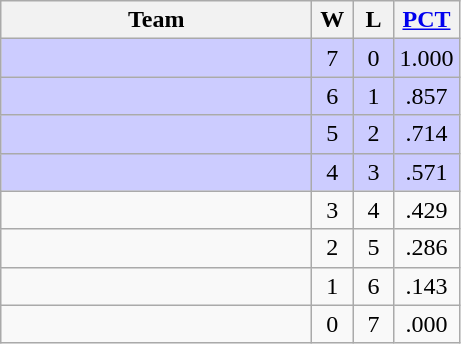<table class="wikitable" style="text-align:center;">
<tr>
<th width=200px>Team</th>
<th width=20px>W</th>
<th width=20px>L</th>
<th width=30px><a href='#'>PCT</a></th>
</tr>
<tr bgcolor="#CCCCFF">
<td align=left></td>
<td>7</td>
<td>0</td>
<td>1.000</td>
</tr>
<tr bgcolor="#CCCCFF">
<td align=left></td>
<td>6</td>
<td>1</td>
<td>.857</td>
</tr>
<tr bgcolor="#CCCCFF">
<td align=left></td>
<td>5</td>
<td>2</td>
<td>.714</td>
</tr>
<tr bgcolor="#CCCCFF">
<td align=left></td>
<td>4</td>
<td>3</td>
<td>.571</td>
</tr>
<tr>
<td align=left><strong></strong></td>
<td>3</td>
<td>4</td>
<td>.429</td>
</tr>
<tr>
<td align=left></td>
<td>2</td>
<td>5</td>
<td>.286</td>
</tr>
<tr>
<td align=left></td>
<td>1</td>
<td>6</td>
<td>.143</td>
</tr>
<tr>
<td align=left></td>
<td>0</td>
<td>7</td>
<td>.000</td>
</tr>
</table>
